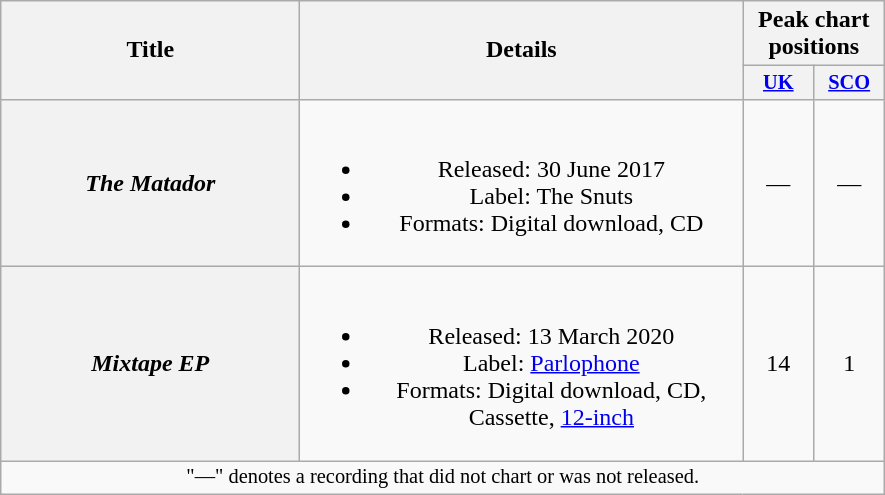<table class="wikitable plainrowheaders" style="text-align:center;">
<tr>
<th scope="col" rowspan="2" style="width:12em;">Title</th>
<th scope="col" rowspan="2" style="width:18em;">Details</th>
<th scope="col" colspan="2">Peak chart positions</th>
</tr>
<tr>
<th scope="col" style="width:3em;font-size:85%;"><a href='#'>UK</a><br></th>
<th scope="col" style="width:3em;font-size:85%;"><a href='#'>SCO</a><br></th>
</tr>
<tr>
<th scope="row"><em>The Matador</em></th>
<td><br><ul><li>Released: 30 June 2017</li><li>Label: The Snuts</li><li>Formats: Digital download, CD</li></ul></td>
<td>—</td>
<td>—</td>
</tr>
<tr>
<th scope="row"><em>Mixtape EP</em></th>
<td><br><ul><li>Released: 13 March 2020</li><li>Label: <a href='#'>Parlophone</a></li><li>Formats: Digital download, CD, Cassette, <a href='#'>12-inch</a></li></ul></td>
<td>14</td>
<td>1</td>
</tr>
<tr>
<td style="text-align:center; font-size:85%;" colspan="20">"—" denotes a recording that did not chart or was not released.</td>
</tr>
</table>
